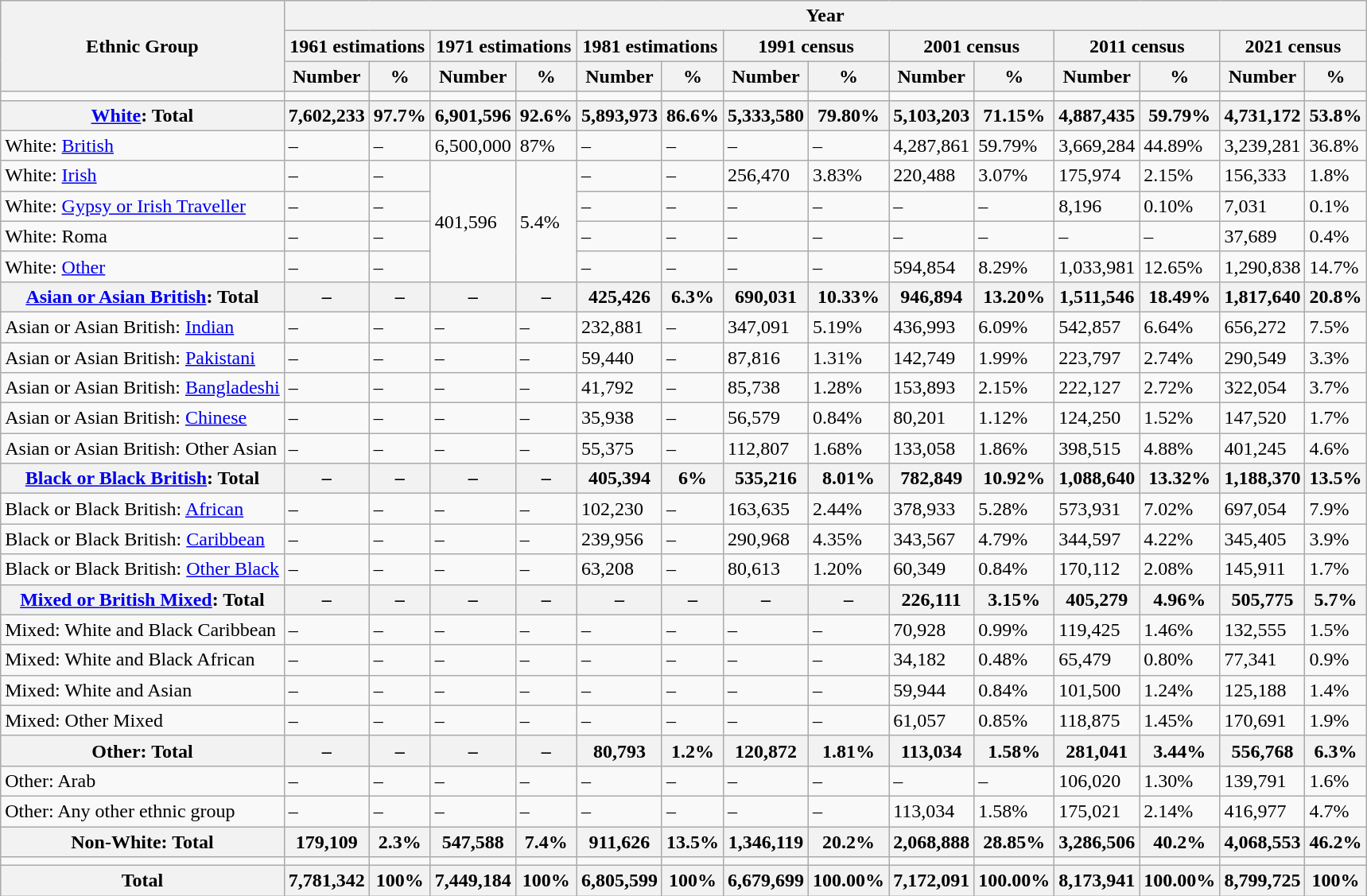<table class="wikitable sortable">
<tr>
<th rowspan="3">Ethnic Group</th>
<th colspan="14">Year</th>
</tr>
<tr>
<th colspan="2">1961 estimations</th>
<th colspan="2">1971 estimations</th>
<th colspan="2">1981 estimations</th>
<th colspan="2" scope="col">1991 census</th>
<th colspan="2" scope="col">2001 census</th>
<th colspan="2" scope="col">2011 census</th>
<th colspan="2">2021 census</th>
</tr>
<tr>
<th>Number</th>
<th>%</th>
<th>Number</th>
<th>%</th>
<th>Number</th>
<th>%</th>
<th scope="col">Number</th>
<th scope="col">%</th>
<th scope="col">Number</th>
<th scope="col">%</th>
<th scope="col">Number</th>
<th scope="col">%</th>
<th>Number</th>
<th>%</th>
</tr>
<tr>
<td></td>
<td></td>
<td></td>
<td></td>
<td></td>
<td></td>
<td></td>
<td></td>
<td></td>
<td></td>
<td></td>
<td></td>
<td></td>
<td></td>
<td></td>
</tr>
<tr>
<th scope="row"><a href='#'>White</a>: Total</th>
<th>7,602,233</th>
<th>97.7%</th>
<th>6,901,596</th>
<th>92.6%</th>
<th>5,893,973</th>
<th>86.6%</th>
<th>5,333,580</th>
<th>79.80%</th>
<th>5,103,203</th>
<th>71.15%</th>
<th>4,887,435</th>
<th>59.79%</th>
<th>4,731,172</th>
<th>53.8%</th>
</tr>
<tr>
<td scope="row">White: <a href='#'>British</a></td>
<td>–</td>
<td>–</td>
<td>6,500,000</td>
<td>87%</td>
<td>–</td>
<td>–</td>
<td>–</td>
<td>–</td>
<td>4,287,861</td>
<td>59.79%</td>
<td>3,669,284</td>
<td>44.89%</td>
<td>3,239,281</td>
<td>36.8%</td>
</tr>
<tr>
<td scope="row">White: <a href='#'>Irish</a></td>
<td>–</td>
<td>–</td>
<td rowspan="4">401,596</td>
<td rowspan="4">5.4%</td>
<td>–</td>
<td>–</td>
<td>256,470</td>
<td>3.83%</td>
<td>220,488</td>
<td>3.07%</td>
<td>175,974</td>
<td>2.15%</td>
<td>156,333</td>
<td>1.8%</td>
</tr>
<tr>
<td scope="row">White: <a href='#'>Gypsy or Irish Traveller</a></td>
<td>–</td>
<td>–</td>
<td>–</td>
<td>–</td>
<td>–</td>
<td>–</td>
<td>–</td>
<td>–</td>
<td>8,196</td>
<td>0.10%</td>
<td>7,031</td>
<td>0.1%</td>
</tr>
<tr>
<td>White: Roma</td>
<td>–</td>
<td>–</td>
<td>–</td>
<td>–</td>
<td>–</td>
<td>–</td>
<td>–</td>
<td>–</td>
<td>–</td>
<td>–</td>
<td>37,689</td>
<td>0.4%</td>
</tr>
<tr>
<td scope="row">White: <a href='#'>Other</a></td>
<td>–</td>
<td>–</td>
<td>–</td>
<td>–</td>
<td>–</td>
<td>–</td>
<td>594,854</td>
<td>8.29%</td>
<td>1,033,981</td>
<td>12.65%</td>
<td>1,290,838</td>
<td>14.7%</td>
</tr>
<tr>
<th scope="row"><a href='#'>Asian or Asian British</a>: Total</th>
<th>–</th>
<th>–</th>
<th>–</th>
<th>–</th>
<th>425,426</th>
<th>6.3%</th>
<th>690,031</th>
<th>10.33%</th>
<th>946,894</th>
<th>13.20%</th>
<th>1,511,546</th>
<th>18.49%</th>
<th>1,817,640</th>
<th>20.8%</th>
</tr>
<tr>
<td scope="row">Asian or Asian British: <a href='#'>Indian</a></td>
<td>–</td>
<td>–</td>
<td>–</td>
<td>–</td>
<td>232,881</td>
<td>–</td>
<td>347,091</td>
<td>5.19%</td>
<td>436,993</td>
<td>6.09%</td>
<td>542,857</td>
<td>6.64%</td>
<td>656,272</td>
<td>7.5%</td>
</tr>
<tr>
<td scope="row">Asian or Asian British: <a href='#'>Pakistani</a></td>
<td>–</td>
<td>–</td>
<td>–</td>
<td>–</td>
<td>59,440</td>
<td>–</td>
<td>87,816</td>
<td>1.31%</td>
<td>142,749</td>
<td>1.99%</td>
<td>223,797</td>
<td>2.74%</td>
<td>290,549</td>
<td>3.3%</td>
</tr>
<tr>
<td scope="row">Asian or Asian British: <a href='#'>Bangladeshi</a></td>
<td>–</td>
<td>–</td>
<td>–</td>
<td>–</td>
<td>41,792</td>
<td>–</td>
<td>85,738</td>
<td>1.28%</td>
<td>153,893</td>
<td>2.15%</td>
<td>222,127</td>
<td>2.72%</td>
<td>322,054</td>
<td>3.7%</td>
</tr>
<tr>
<td scope="row">Asian or Asian British: <a href='#'>Chinese</a></td>
<td>–</td>
<td>–</td>
<td>–</td>
<td>–</td>
<td>35,938</td>
<td>–</td>
<td>56,579</td>
<td>0.84%</td>
<td>80,201</td>
<td>1.12%</td>
<td>124,250</td>
<td>1.52%</td>
<td>147,520</td>
<td>1.7%</td>
</tr>
<tr>
<td scope="row">Asian or Asian British: Other Asian</td>
<td>–</td>
<td>–</td>
<td>–</td>
<td>–</td>
<td>55,375</td>
<td>–</td>
<td>112,807</td>
<td>1.68%</td>
<td>133,058</td>
<td>1.86%</td>
<td>398,515</td>
<td>4.88%</td>
<td>401,245</td>
<td>4.6%</td>
</tr>
<tr>
<th scope="row"><a href='#'>Black or Black British</a>: Total</th>
<th>–</th>
<th>–</th>
<th>–</th>
<th>–</th>
<th>405,394</th>
<th>6%</th>
<th>535,216</th>
<th>8.01%</th>
<th>782,849</th>
<th>10.92%</th>
<th>1,088,640</th>
<th>13.32%</th>
<th>1,188,370</th>
<th>13.5%</th>
</tr>
<tr>
<td scope="row">Black or Black British: <a href='#'>African</a></td>
<td>–</td>
<td>–</td>
<td>–</td>
<td>–</td>
<td>102,230</td>
<td>–</td>
<td>163,635</td>
<td>2.44%</td>
<td>378,933</td>
<td>5.28%</td>
<td>573,931</td>
<td>7.02%</td>
<td>697,054</td>
<td>7.9%</td>
</tr>
<tr>
<td scope="row">Black or Black British: <a href='#'>Caribbean</a></td>
<td>–</td>
<td>–</td>
<td>–</td>
<td>–</td>
<td>239,956</td>
<td>–</td>
<td>290,968</td>
<td>4.35%</td>
<td>343,567</td>
<td>4.79%</td>
<td>344,597</td>
<td>4.22%</td>
<td>345,405</td>
<td>3.9%</td>
</tr>
<tr>
<td scope="row">Black or Black British: <a href='#'>Other Black</a></td>
<td>–</td>
<td>–</td>
<td>–</td>
<td>–</td>
<td>63,208</td>
<td>–</td>
<td>80,613</td>
<td>1.20%</td>
<td>60,349</td>
<td>0.84%</td>
<td>170,112</td>
<td>2.08%</td>
<td>145,911</td>
<td>1.7%</td>
</tr>
<tr>
<th scope="row"><a href='#'>Mixed or British Mixed</a>: Total</th>
<th>–</th>
<th>–</th>
<th>–</th>
<th>–</th>
<th>–</th>
<th>–</th>
<th>–</th>
<th>–</th>
<th>226,111</th>
<th>3.15%</th>
<th>405,279</th>
<th>4.96%</th>
<th>505,775</th>
<th>5.7%</th>
</tr>
<tr>
<td scope="row">Mixed: White and Black Caribbean</td>
<td>–</td>
<td>–</td>
<td>–</td>
<td>–</td>
<td>–</td>
<td>–</td>
<td>–</td>
<td>–</td>
<td>70,928</td>
<td>0.99%</td>
<td>119,425</td>
<td>1.46%</td>
<td>132,555</td>
<td>1.5%</td>
</tr>
<tr>
<td scope="row">Mixed: White and Black African</td>
<td>–</td>
<td>–</td>
<td>–</td>
<td>–</td>
<td>–</td>
<td>–</td>
<td>–</td>
<td>–</td>
<td>34,182</td>
<td>0.48%</td>
<td>65,479</td>
<td>0.80%</td>
<td>77,341</td>
<td>0.9%</td>
</tr>
<tr>
<td scope="row">Mixed: White and Asian</td>
<td>–</td>
<td>–</td>
<td>–</td>
<td>–</td>
<td>–</td>
<td>–</td>
<td>–</td>
<td>–</td>
<td>59,944</td>
<td>0.84%</td>
<td>101,500</td>
<td>1.24%</td>
<td>125,188</td>
<td>1.4%</td>
</tr>
<tr>
<td scope="row">Mixed: Other Mixed</td>
<td>–</td>
<td>–</td>
<td>–</td>
<td>–</td>
<td>–</td>
<td>–</td>
<td>–</td>
<td>–</td>
<td>61,057</td>
<td>0.85%</td>
<td>118,875</td>
<td>1.45%</td>
<td>170,691</td>
<td>1.9%</td>
</tr>
<tr>
<th scope="row">Other: Total</th>
<th>–</th>
<th>–</th>
<th>–</th>
<th>–</th>
<th>80,793</th>
<th>1.2%</th>
<th>120,872</th>
<th>1.81%</th>
<th>113,034</th>
<th>1.58%</th>
<th>281,041</th>
<th>3.44%</th>
<th>556,768</th>
<th>6.3%</th>
</tr>
<tr>
<td scope="row">Other: Arab</td>
<td>–</td>
<td>–</td>
<td>–</td>
<td>–</td>
<td>–</td>
<td>–</td>
<td>–</td>
<td>–</td>
<td>–</td>
<td>–</td>
<td>106,020</td>
<td>1.30%</td>
<td>139,791</td>
<td>1.6%</td>
</tr>
<tr>
<td scope="row">Other: Any other ethnic group</td>
<td>–</td>
<td>–</td>
<td>–</td>
<td>–</td>
<td>–</td>
<td>–</td>
<td>–</td>
<td>–</td>
<td>113,034</td>
<td>1.58%</td>
<td>175,021</td>
<td>2.14%</td>
<td>416,977</td>
<td>4.7%</td>
</tr>
<tr>
<th>Non-White: Total</th>
<th>179,109</th>
<th>2.3%</th>
<th>547,588</th>
<th>7.4%</th>
<th>911,626</th>
<th>13.5%</th>
<th>1,346,119</th>
<th>20.2%</th>
<th>2,068,888</th>
<th>28.85%</th>
<th>3,286,506</th>
<th>40.2%</th>
<th>4,068,553</th>
<th>46.2%</th>
</tr>
<tr>
<td></td>
<td></td>
<td></td>
<td></td>
<td></td>
<td></td>
<td></td>
<td></td>
<td></td>
<td></td>
<td></td>
<td></td>
<td></td>
<td></td>
<td></td>
</tr>
<tr>
<th scope="row">Total</th>
<th>7,781,342</th>
<th>100%</th>
<th>7,449,184</th>
<th>100%</th>
<th>6,805,599</th>
<th>100%</th>
<th>6,679,699</th>
<th>100.00%</th>
<th>7,172,091</th>
<th>100.00%</th>
<th>8,173,941</th>
<th>100.00%</th>
<th>8,799,725</th>
<th>100%</th>
</tr>
</table>
